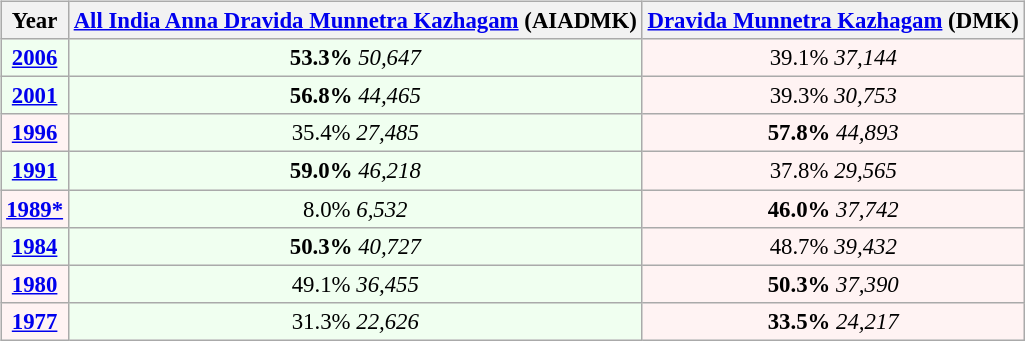<table class="wikitable" class="toccolours" style="float:right; margin:1em 0 1em 1em; font-size:95%;">
<tr>
<th>Year</th>
<th><a href='#'>All India Anna Dravida Munnetra Kazhagam</a> (AIADMK)</th>
<th><a href='#'>Dravida Munnetra Kazhagam</a> (DMK)</th>
</tr>
<tr>
<td style="text-align:center; background:honeyDew;"><strong><a href='#'>2006</a></strong></td>
<td style="text-align:center; background:honeyDew;"><strong>53.3%</strong> <em>50,647</em></td>
<td style="text-align:center; background:#fff3f3;">39.1% <em>37,144</em></td>
</tr>
<tr>
<td style="text-align:center; background:honeyDew;"><strong><a href='#'>2001</a></strong></td>
<td style="text-align:center; background:honeyDew;"><strong>56.8%</strong> <em>44,465</em></td>
<td style="text-align:center; background:#fff3f3;">39.3% <em>30,753</em></td>
</tr>
<tr>
<td style="text-align:center; background:#fff3f3;"><strong><a href='#'>1996</a></strong></td>
<td style="text-align:center; background:honeyDew;">35.4% <em>27,485</em></td>
<td style="text-align:center; background:#fff3f3;"><strong>57.8%</strong> <em>44,893</em></td>
</tr>
<tr>
<td style="text-align:center; background:honeyDew;"><strong><a href='#'>1991</a></strong></td>
<td style="text-align:center; background:honeyDew;"><strong>59.0%</strong> <em>46,218</em></td>
<td style="text-align:center; background:#fff3f3;">37.8% <em>29,565</em></td>
</tr>
<tr>
<td style="text-align:center; background:#fff3f3;"><strong><a href='#'>1989*</a></strong></td>
<td style="text-align:center; background:honeyDew;">8.0% <em>6,532</em></td>
<td style="text-align:center; background:#fff3f3;"><strong>46.0%</strong> <em>37,742</em></td>
</tr>
<tr>
<td style="text-align:center; background:honeyDew;"><strong><a href='#'>1984</a></strong></td>
<td style="text-align:center; background:honeyDew;"><strong>50.3%</strong> <em>40,727</em></td>
<td style="text-align:center; background:#fff3f3;">48.7% <em>39,432</em></td>
</tr>
<tr>
<td style="text-align:center; background:#fff3f3;"><strong><a href='#'>1980</a></strong></td>
<td style="text-align:center; background:honeyDew;">49.1% <em>36,455</em></td>
<td style="text-align:center; background:#fff3f3;"><strong>50.3%</strong> <em>37,390</em></td>
</tr>
<tr>
<td style="text-align:center; background:#fff3f3;"><strong><a href='#'>1977</a></strong></td>
<td style="text-align:center; background:honeyDew;">31.3% <em>22,626</em></td>
<td style="text-align:center; background:#fff3f3;"><strong>33.5%</strong> <em>24,217</em></td>
</tr>
</table>
